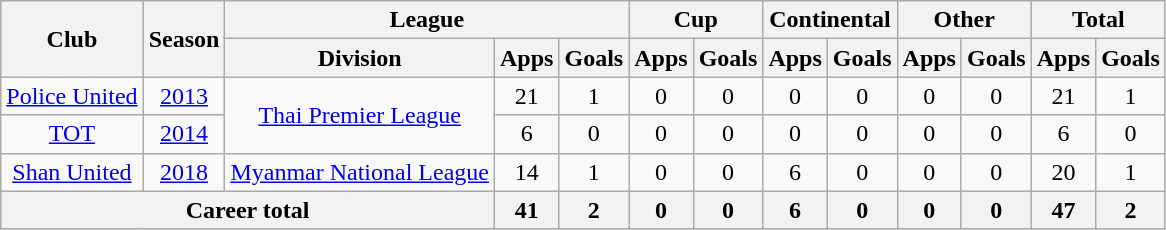<table class="wikitable" style="text-align: center">
<tr>
<th rowspan="2">Club</th>
<th rowspan="2">Season</th>
<th colspan="3">League</th>
<th colspan="2">Cup</th>
<th colspan="2">Continental</th>
<th colspan="2">Other</th>
<th colspan="2">Total</th>
</tr>
<tr>
<th>Division</th>
<th>Apps</th>
<th>Goals</th>
<th>Apps</th>
<th>Goals</th>
<th>Apps</th>
<th>Goals</th>
<th>Apps</th>
<th>Goals</th>
<th>Apps</th>
<th>Goals</th>
</tr>
<tr>
<td><a href='#'>Police United</a></td>
<td><a href='#'>2013</a></td>
<td rowspan="2"><a href='#'>Thai Premier League</a></td>
<td>21</td>
<td>1</td>
<td>0</td>
<td>0</td>
<td>0</td>
<td>0</td>
<td>0</td>
<td>0</td>
<td>21</td>
<td>1</td>
</tr>
<tr>
<td><a href='#'>TOT</a></td>
<td><a href='#'>2014</a></td>
<td>6</td>
<td>0</td>
<td>0</td>
<td>0</td>
<td>0</td>
<td>0</td>
<td>0</td>
<td>0</td>
<td>6</td>
<td>0</td>
</tr>
<tr>
<td><a href='#'>Shan United</a></td>
<td><a href='#'>2018</a></td>
<td><a href='#'>Myanmar National League</a></td>
<td>14</td>
<td>1</td>
<td>0</td>
<td>0</td>
<td>6</td>
<td>0</td>
<td>0</td>
<td>0</td>
<td>20</td>
<td>1</td>
</tr>
<tr>
<th colspan=3>Career total</th>
<th>41</th>
<th>2</th>
<th>0</th>
<th>0</th>
<th>6</th>
<th>0</th>
<th>0</th>
<th>0</th>
<th>47</th>
<th>2</th>
</tr>
</table>
